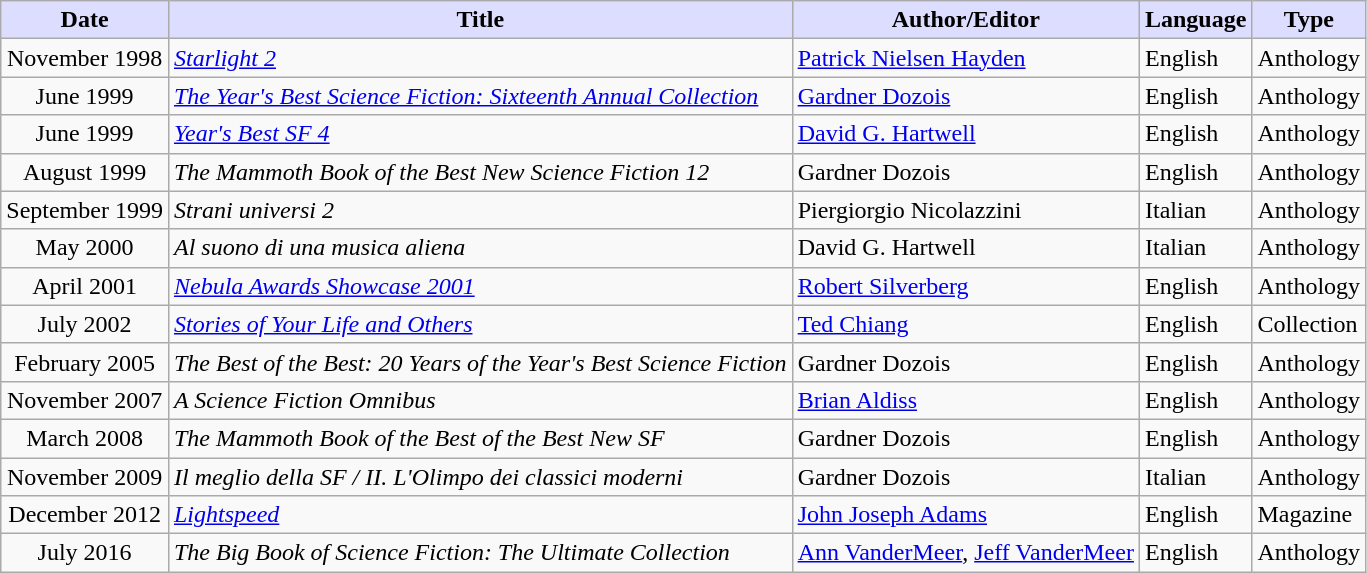<table class="wikitable">
<tr>
<th style="background:#ddf;">Date</th>
<th style="background:#ddf;">Title</th>
<th style="background:#ddf;">Author/Editor</th>
<th style="background:#ddf;">Language</th>
<th style="background:#ddf;">Type</th>
</tr>
<tr>
<td style="text-align: center;">November 1998</td>
<td><em><a href='#'>Starlight 2</a></em></td>
<td><a href='#'>Patrick Nielsen Hayden</a></td>
<td>English</td>
<td>Anthology</td>
</tr>
<tr>
<td style="text-align: center;">June 1999</td>
<td><em><a href='#'>The Year's Best Science Fiction: Sixteenth Annual Collection</a></em></td>
<td><a href='#'>Gardner Dozois</a></td>
<td>English</td>
<td>Anthology</td>
</tr>
<tr>
<td style="text-align: center;">June 1999</td>
<td><em><a href='#'>Year's Best SF 4</a></em></td>
<td><a href='#'>David G. Hartwell</a></td>
<td>English</td>
<td>Anthology</td>
</tr>
<tr>
<td style="text-align: center;">August 1999</td>
<td><em>The Mammoth Book of the Best New Science Fiction 12</em></td>
<td>Gardner Dozois</td>
<td>English</td>
<td>Anthology</td>
</tr>
<tr>
<td style="text-align: center;">September 1999</td>
<td><em>Strani universi 2</em></td>
<td>Piergiorgio Nicolazzini</td>
<td>Italian</td>
<td>Anthology</td>
</tr>
<tr>
<td style="text-align: center;">May 2000</td>
<td><em>Al suono di una musica aliena</em></td>
<td>David G. Hartwell</td>
<td>Italian</td>
<td>Anthology</td>
</tr>
<tr>
<td style="text-align: center;">April 2001</td>
<td><em><a href='#'>Nebula Awards Showcase 2001</a></em></td>
<td><a href='#'>Robert Silverberg</a></td>
<td>English</td>
<td>Anthology</td>
</tr>
<tr>
<td style="text-align: center;">July 2002</td>
<td><em><a href='#'>Stories of Your Life and Others</a></em></td>
<td><a href='#'>Ted Chiang</a></td>
<td>English</td>
<td>Collection</td>
</tr>
<tr>
<td style="text-align: center;">February 2005</td>
<td><em>The Best of the Best: 20 Years of the Year's Best Science Fiction</em></td>
<td>Gardner Dozois</td>
<td>English</td>
<td>Anthology</td>
</tr>
<tr>
<td style="text-align: center;">November 2007</td>
<td><em>A Science Fiction Omnibus</em></td>
<td><a href='#'>Brian Aldiss</a></td>
<td>English</td>
<td>Anthology</td>
</tr>
<tr>
<td style="text-align: center;">March 2008</td>
<td><em>The Mammoth Book of the Best of the Best New SF</em></td>
<td>Gardner Dozois</td>
<td>English</td>
<td>Anthology</td>
</tr>
<tr>
<td style="text-align: center;">November 2009</td>
<td><em>Il meglio della SF / II. L'Olimpo dei classici moderni</em></td>
<td>Gardner Dozois</td>
<td>Italian</td>
<td>Anthology</td>
</tr>
<tr>
<td style="text-align: center;">December 2012</td>
<td><em><a href='#'>Lightspeed</a></em></td>
<td><a href='#'>John Joseph Adams</a></td>
<td>English</td>
<td>Magazine</td>
</tr>
<tr>
<td style="text-align: center;">July 2016</td>
<td><em>The Big Book of Science Fiction: The Ultimate Collection</em></td>
<td><a href='#'>Ann VanderMeer</a>, <a href='#'>Jeff VanderMeer</a></td>
<td>English</td>
<td>Anthology</td>
</tr>
</table>
